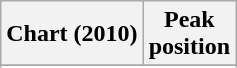<table class="wikitable sortable plainrowheaders" style="text-align:center">
<tr>
<th>Chart (2010)</th>
<th>Peak<br>position</th>
</tr>
<tr>
</tr>
<tr>
</tr>
<tr>
</tr>
</table>
